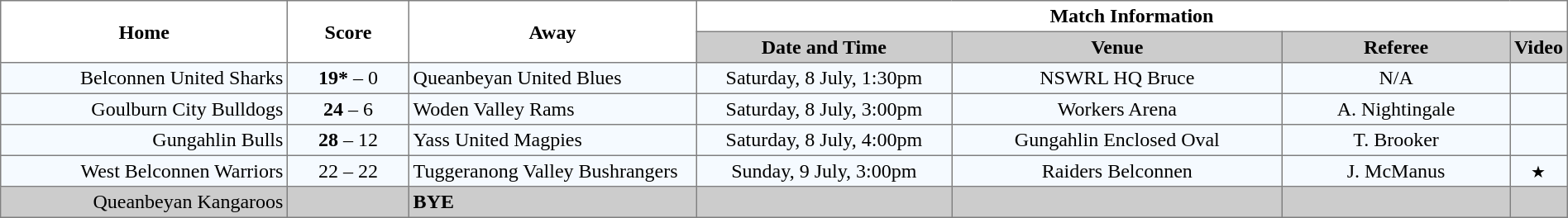<table border="1" cellpadding="3" cellspacing="0" width="100%" style="border-collapse:collapse;  text-align:center;">
<tr>
<th rowspan="2" width="19%">Home</th>
<th rowspan="2" width="8%">Score</th>
<th rowspan="2" width="19%">Away</th>
<th colspan="4">Match Information</th>
</tr>
<tr style="background:#CCCCCC">
<th width="17%">Date and Time</th>
<th width="22%">Venue</th>
<th width="50%">Referee</th>
<th>Video</th>
</tr>
<tr style="text-align:center; background:#f5faff;">
<td align="right">Belconnen United Sharks </td>
<td><strong>19*</strong> – 0</td>
<td align="left"> Queanbeyan United Blues</td>
<td>Saturday, 8 July, 1:30pm</td>
<td>NSWRL HQ Bruce</td>
<td>N/A</td>
<td></td>
</tr>
<tr style="text-align:center; background:#f5faff;">
<td align="right">Goulburn City Bulldogs </td>
<td><strong>24</strong> – 6</td>
<td align="left"> Woden Valley Rams</td>
<td>Saturday, 8 July, 3:00pm</td>
<td>Workers Arena</td>
<td>A. Nightingale</td>
<td></td>
</tr>
<tr style="text-align:center; background:#f5faff;">
<td align="right">Gungahlin Bulls </td>
<td><strong>28</strong> – 12</td>
<td align="left"> Yass United Magpies</td>
<td>Saturday, 8 July, 4:00pm</td>
<td>Gungahlin Enclosed Oval</td>
<td>T. Brooker</td>
<td></td>
</tr>
<tr style="text-align:center; background:#f5faff;">
<td align="right">West Belconnen Warriors </td>
<td>22 – 22</td>
<td align="left"> Tuggeranong Valley Bushrangers</td>
<td>Sunday, 9 July, 3:00pm</td>
<td>Raiders Belconnen</td>
<td>J. McManus</td>
<td><small>★</small></td>
</tr>
<tr style="text-align:center; background:#CCCCCC;">
<td align="right">Queanbeyan Kangaroos </td>
<td></td>
<td align="left"><strong>BYE</strong></td>
<td></td>
<td></td>
<td></td>
<td></td>
</tr>
</table>
